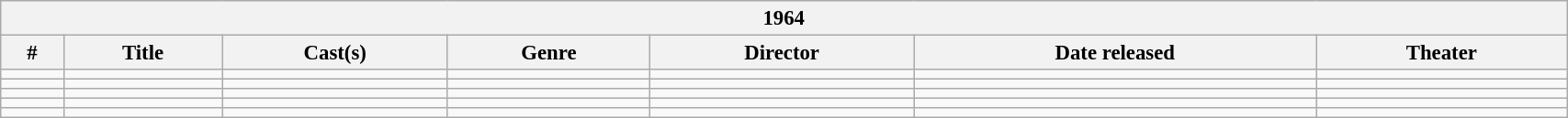<table class="wikitable"  style="width: 90%; font-size: 95%;">
<tr>
<th colspan="7">1964</th>
</tr>
<tr>
<th>#</th>
<th>Title</th>
<th>Cast(s)</th>
<th>Genre</th>
<th>Director</th>
<th>Date released</th>
<th>Theater</th>
</tr>
<tr>
<td></td>
<td></td>
<td></td>
<td></td>
<td></td>
<td></td>
<td></td>
</tr>
<tr>
<td></td>
<td></td>
<td></td>
<td></td>
<td></td>
<td></td>
<td></td>
</tr>
<tr>
<td></td>
<td></td>
<td></td>
<td></td>
<td></td>
<td></td>
<td></td>
</tr>
<tr>
<td></td>
<td></td>
<td></td>
<td></td>
<td></td>
<td></td>
<td></td>
</tr>
<tr>
<td></td>
<td></td>
<td></td>
<td></td>
<td></td>
<td></td>
<td></td>
</tr>
</table>
